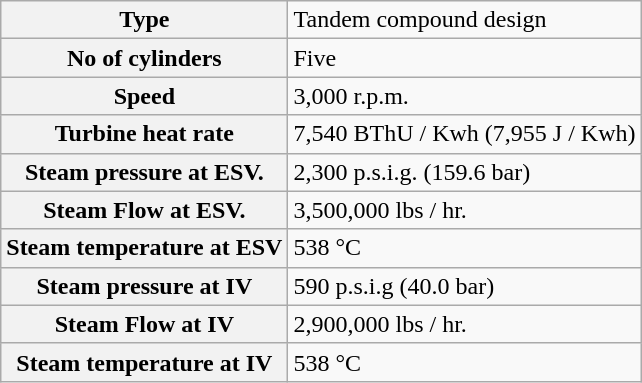<table class="wikitable plainrowheaders">
<tr>
<th scope=row>Type</th>
<td>Tandem compound design</td>
</tr>
<tr>
<th scope=row>No of cylinders</th>
<td>Five<br></td>
</tr>
<tr>
<th scope=row>Speed</th>
<td>3,000 r.p.m.</td>
</tr>
<tr>
<th scope=row>Turbine heat rate</th>
<td>7,540 BThU / Kwh    (7,955 J / Kwh)</td>
</tr>
<tr>
<th scope=row>Steam pressure at ESV.</th>
<td>2,300 p.s.i.g.  (159.6 bar)</td>
</tr>
<tr>
<th scope=row>Steam Flow  at ESV.</th>
<td>3,500,000 lbs / hr.</td>
</tr>
<tr>
<th scope=row>Steam temperature at ESV</th>
<td>538 °C</td>
</tr>
<tr>
<th scope=row>Steam pressure at IV</th>
<td>590 p.s.i.g      (40.0 bar)</td>
</tr>
<tr>
<th scope=row>Steam Flow at IV</th>
<td>2,900,000 lbs / hr.</td>
</tr>
<tr>
<th scope=row>Steam temperature at IV</th>
<td>538 °C</td>
</tr>
</table>
